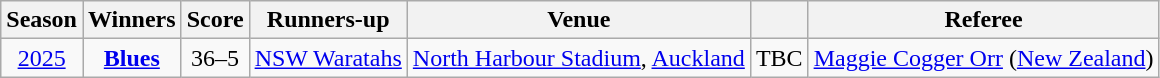<table class="wikitable sortable" style="text-align:center">
<tr>
<th scope="col">Season</th>
<th scope="col">Winners</th>
<th scope="col">Score</th>
<th scope="col">Runners-up</th>
<th scope="col">Venue</th>
<th scope="col"></th>
<th scope="col">Referee</th>
</tr>
<tr>
<td><a href='#'>2025</a></td>
<td><a href='#'><strong>Blues</strong></a></td>
<td>36–5</td>
<td><a href='#'>NSW Waratahs</a></td>
<td><a href='#'>North Harbour Stadium</a>, <a href='#'>Auckland</a></td>
<td>TBC</td>
<td><a href='#'>Maggie Cogger Orr</a> (<a href='#'>New Zealand</a>)</td>
</tr>
</table>
